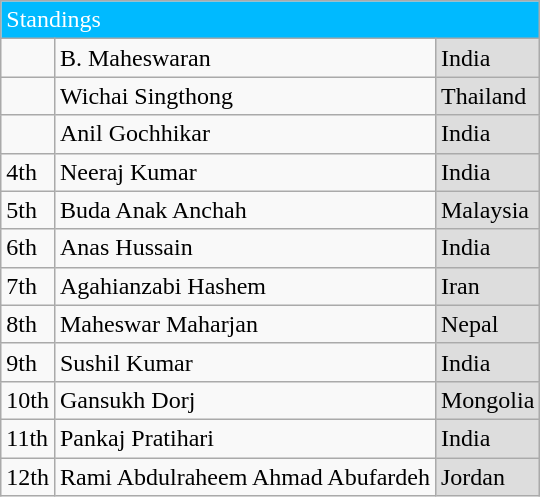<table class="wikitable">
<tr>
<td colspan="3" style="background:#00baff;color:#fff">Standings</td>
</tr>
<tr>
<td></td>
<td>B. Maheswaran</td>
<td style="background:#dddddd"> India</td>
</tr>
<tr>
<td></td>
<td>Wichai Singthong</td>
<td style="background:#dddddd"> Thailand</td>
</tr>
<tr>
<td></td>
<td>Anil Gochhikar</td>
<td style="background:#dddddd"> India</td>
</tr>
<tr>
<td>4th</td>
<td>Neeraj Kumar</td>
<td style="background:#dddddd"> India</td>
</tr>
<tr>
<td>5th</td>
<td>Buda Anak Anchah</td>
<td style="background:#dddddd"> Malaysia</td>
</tr>
<tr>
<td>6th</td>
<td>Anas Hussain</td>
<td style="background:#dddddd"> India</td>
</tr>
<tr>
<td>7th</td>
<td>Agahianzabi Hashem</td>
<td style="background:#dddddd"> Iran</td>
</tr>
<tr>
<td>8th</td>
<td>Maheswar Maharjan</td>
<td style="background:#dddddd"> Nepal</td>
</tr>
<tr>
<td>9th</td>
<td>Sushil Kumar</td>
<td style="background:#dddddd"> India</td>
</tr>
<tr>
<td>10th</td>
<td>Gansukh Dorj</td>
<td style="background:#dddddd"> Mongolia</td>
</tr>
<tr>
<td>11th</td>
<td>Pankaj Pratihari</td>
<td style="background:#dddddd"> India</td>
</tr>
<tr>
<td>12th</td>
<td>Rami Abdulraheem Ahmad Abufardeh</td>
<td style="background:#dddddd"> Jordan</td>
</tr>
</table>
